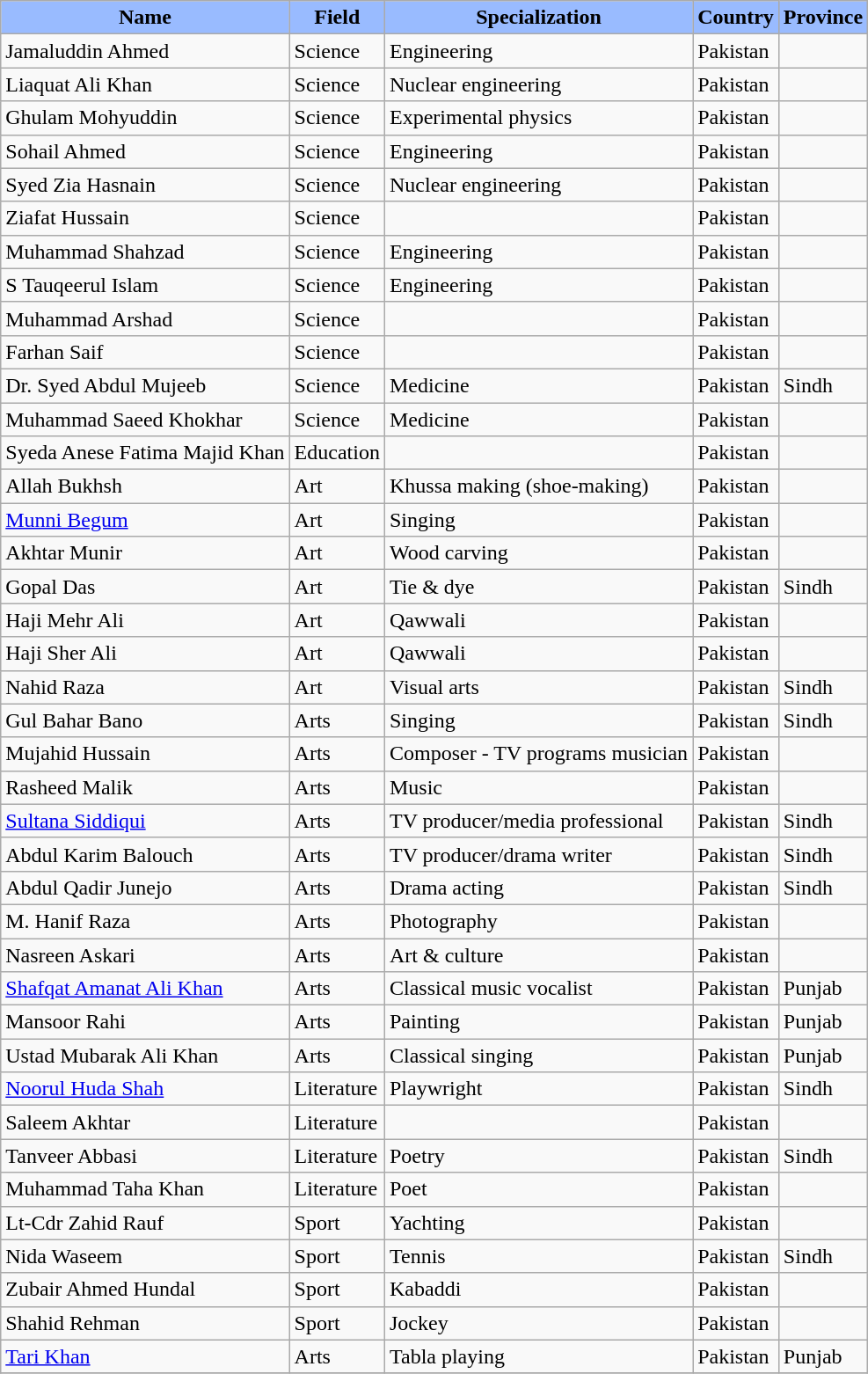<table class="wikitable">
<tr>
<th style="background:#9BF"><span>Name</span></th>
<th style="background:#9BF"><span>Field</span></th>
<th style="background:#9BF"><span>Specialization</span></th>
<th style="background:#9BF"><span>Country</span></th>
<th style="background:#9BF"><span>Province</span></th>
</tr>
<tr>
<td>Jamaluddin Ahmed</td>
<td>Science</td>
<td>Engineering</td>
<td>Pakistan</td>
<td></td>
</tr>
<tr>
<td>Liaquat Ali Khan</td>
<td>Science</td>
<td>Nuclear engineering</td>
<td>Pakistan</td>
<td></td>
</tr>
<tr>
<td>Ghulam Mohyuddin</td>
<td>Science</td>
<td>Experimental physics</td>
<td>Pakistan</td>
<td></td>
</tr>
<tr>
<td>Sohail Ahmed</td>
<td>Science</td>
<td>Engineering</td>
<td>Pakistan</td>
<td></td>
</tr>
<tr>
<td>Syed Zia Hasnain</td>
<td>Science</td>
<td>Nuclear engineering</td>
<td>Pakistan</td>
<td></td>
</tr>
<tr>
<td>Ziafat Hussain</td>
<td>Science</td>
<td></td>
<td>Pakistan</td>
<td></td>
</tr>
<tr>
<td>Muhammad Shahzad</td>
<td>Science</td>
<td>Engineering</td>
<td>Pakistan</td>
<td></td>
</tr>
<tr>
<td>S Tauqeerul Islam</td>
<td>Science</td>
<td>Engineering</td>
<td>Pakistan</td>
<td></td>
</tr>
<tr>
<td>Muhammad Arshad</td>
<td>Science</td>
<td></td>
<td>Pakistan</td>
<td></td>
</tr>
<tr>
<td>Farhan Saif</td>
<td>Science</td>
<td></td>
<td>Pakistan</td>
<td></td>
</tr>
<tr>
<td>Dr. Syed Abdul Mujeeb</td>
<td>Science</td>
<td>Medicine</td>
<td>Pakistan</td>
<td>Sindh</td>
</tr>
<tr>
<td>Muhammad Saeed Khokhar</td>
<td>Science</td>
<td>Medicine</td>
<td>Pakistan</td>
<td></td>
</tr>
<tr>
<td>Syeda Anese Fatima Majid Khan</td>
<td>Education</td>
<td></td>
<td>Pakistan</td>
<td></td>
</tr>
<tr>
<td>Allah Bukhsh</td>
<td>Art</td>
<td>Khussa making (shoe-making)</td>
<td>Pakistan</td>
<td></td>
</tr>
<tr>
<td><a href='#'>Munni Begum</a></td>
<td>Art</td>
<td>Singing</td>
<td>Pakistan</td>
<td></td>
</tr>
<tr>
<td>Akhtar Munir</td>
<td>Art</td>
<td>Wood carving</td>
<td>Pakistan</td>
<td></td>
</tr>
<tr>
<td>Gopal Das</td>
<td>Art</td>
<td>Tie & dye</td>
<td>Pakistan</td>
<td>Sindh</td>
</tr>
<tr>
<td>Haji Mehr Ali</td>
<td>Art</td>
<td>Qawwali</td>
<td>Pakistan</td>
<td></td>
</tr>
<tr>
<td>Haji Sher Ali</td>
<td>Art</td>
<td>Qawwali</td>
<td>Pakistan</td>
<td></td>
</tr>
<tr>
<td>Nahid Raza</td>
<td>Art</td>
<td>Visual arts</td>
<td>Pakistan</td>
<td>Sindh</td>
</tr>
<tr>
<td>Gul Bahar Bano</td>
<td>Arts</td>
<td>Singing</td>
<td>Pakistan</td>
<td>Sindh</td>
</tr>
<tr>
<td>Mujahid Hussain</td>
<td>Arts</td>
<td>Composer - TV programs musician</td>
<td>Pakistan</td>
<td></td>
</tr>
<tr>
<td>Rasheed Malik</td>
<td>Arts</td>
<td>Music</td>
<td>Pakistan</td>
<td></td>
</tr>
<tr>
<td><a href='#'>Sultana Siddiqui</a></td>
<td>Arts</td>
<td>TV producer/media professional</td>
<td>Pakistan</td>
<td>Sindh</td>
</tr>
<tr>
<td>Abdul Karim Balouch</td>
<td>Arts</td>
<td>TV producer/drama writer</td>
<td>Pakistan</td>
<td>Sindh</td>
</tr>
<tr>
<td>Abdul Qadir Junejo</td>
<td>Arts</td>
<td>Drama acting</td>
<td>Pakistan</td>
<td>Sindh</td>
</tr>
<tr>
<td>M. Hanif Raza</td>
<td>Arts</td>
<td>Photography</td>
<td>Pakistan</td>
<td></td>
</tr>
<tr>
<td>Nasreen Askari</td>
<td>Arts</td>
<td>Art & culture</td>
<td>Pakistan</td>
<td></td>
</tr>
<tr>
<td><a href='#'>Shafqat Amanat Ali Khan</a></td>
<td>Arts</td>
<td>Classical music vocalist</td>
<td>Pakistan</td>
<td>Punjab</td>
</tr>
<tr>
<td>Mansoor Rahi</td>
<td>Arts</td>
<td>Painting</td>
<td>Pakistan</td>
<td>Punjab</td>
</tr>
<tr>
<td>Ustad Mubarak Ali Khan</td>
<td>Arts</td>
<td>Classical singing</td>
<td>Pakistan</td>
<td>Punjab</td>
</tr>
<tr>
<td><a href='#'>Noorul Huda Shah</a></td>
<td>Literature</td>
<td>Playwright</td>
<td>Pakistan</td>
<td>Sindh</td>
</tr>
<tr>
<td>Saleem Akhtar</td>
<td>Literature</td>
<td></td>
<td>Pakistan</td>
<td></td>
</tr>
<tr>
<td>Tanveer Abbasi</td>
<td>Literature</td>
<td>Poetry</td>
<td>Pakistan</td>
<td>Sindh</td>
</tr>
<tr>
<td>Muhammad Taha Khan</td>
<td>Literature</td>
<td>Poet</td>
<td>Pakistan</td>
<td></td>
</tr>
<tr>
<td>Lt-Cdr Zahid Rauf</td>
<td>Sport</td>
<td>Yachting</td>
<td>Pakistan</td>
<td></td>
</tr>
<tr>
<td>Nida Waseem</td>
<td>Sport</td>
<td>Tennis</td>
<td>Pakistan</td>
<td>Sindh</td>
</tr>
<tr>
<td>Zubair Ahmed Hundal</td>
<td>Sport</td>
<td>Kabaddi</td>
<td>Pakistan</td>
<td></td>
</tr>
<tr>
<td>Shahid Rehman</td>
<td>Sport</td>
<td>Jockey</td>
<td>Pakistan</td>
<td></td>
</tr>
<tr>
<td><a href='#'>Tari Khan</a></td>
<td>Arts</td>
<td>Tabla playing</td>
<td>Pakistan</td>
<td>Punjab</td>
</tr>
<tr>
</tr>
</table>
